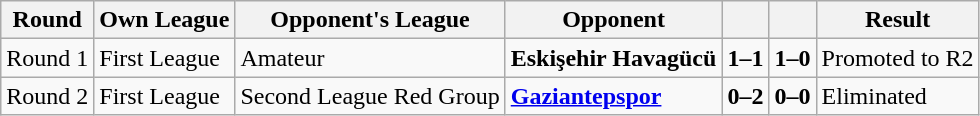<table class="wikitable" style="text-align: left;">
<tr>
<th>Round</th>
<th>Own League</th>
<th>Opponent's League</th>
<th>Opponent</th>
<th></th>
<th></th>
<th>Result</th>
</tr>
<tr>
<td>Round 1</td>
<td>First League</td>
<td>Amateur</td>
<td><strong>Eskişehir Havagücü</strong></td>
<td align="center"><strong>1–1</strong></td>
<td align="center"><strong>1–0</strong></td>
<td>Promoted to R2</td>
</tr>
<tr>
<td>Round 2</td>
<td>First League</td>
<td>Second League Red Group</td>
<td><strong><a href='#'>Gaziantepspor</a></strong></td>
<td align="center"><strong>0–2</strong></td>
<td align="center"><strong>0–0</strong></td>
<td>Eliminated</td>
</tr>
</table>
